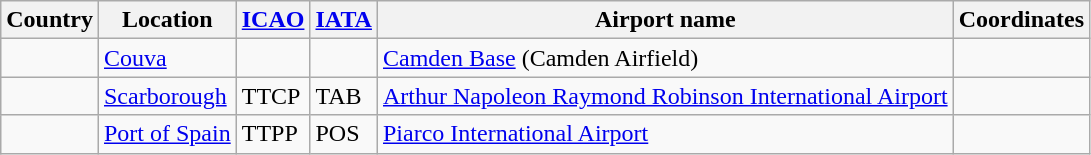<table class="wikitable sortable">
<tr>
<th>Country</th>
<th>Location</th>
<th><a href='#'>ICAO</a></th>
<th><a href='#'>IATA</a></th>
<th>Airport name</th>
<th>Coordinates</th>
</tr>
<tr valign=top>
<td></td>
<td><a href='#'>Couva</a></td>
<td></td>
<td></td>
<td><a href='#'>Camden Base</a> (Camden Airfield)</td>
<td></td>
</tr>
<tr>
<td></td>
<td><a href='#'>Scarborough</a></td>
<td>TTCP</td>
<td>TAB</td>
<td><a href='#'>Arthur Napoleon Raymond Robinson International Airport</a></td>
<td></td>
</tr>
<tr>
<td></td>
<td><a href='#'>Port of Spain</a></td>
<td>TTPP</td>
<td>POS</td>
<td><a href='#'>Piarco International Airport</a></td>
<td></td>
</tr>
</table>
